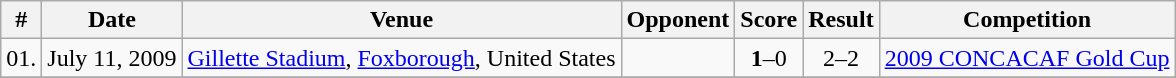<table class="wikitable">
<tr>
<th>#</th>
<th>Date</th>
<th>Venue</th>
<th>Opponent</th>
<th>Score</th>
<th>Result</th>
<th>Competition</th>
</tr>
<tr>
<td>01.</td>
<td>July 11, 2009</td>
<td><a href='#'>Gillette Stadium</a>, <a href='#'>Foxborough</a>, United States</td>
<td></td>
<td align="center"><strong>1</strong>–0</td>
<td align="center">2–2</td>
<td align="center"><a href='#'>2009 CONCACAF Gold Cup</a></td>
</tr>
<tr>
</tr>
</table>
